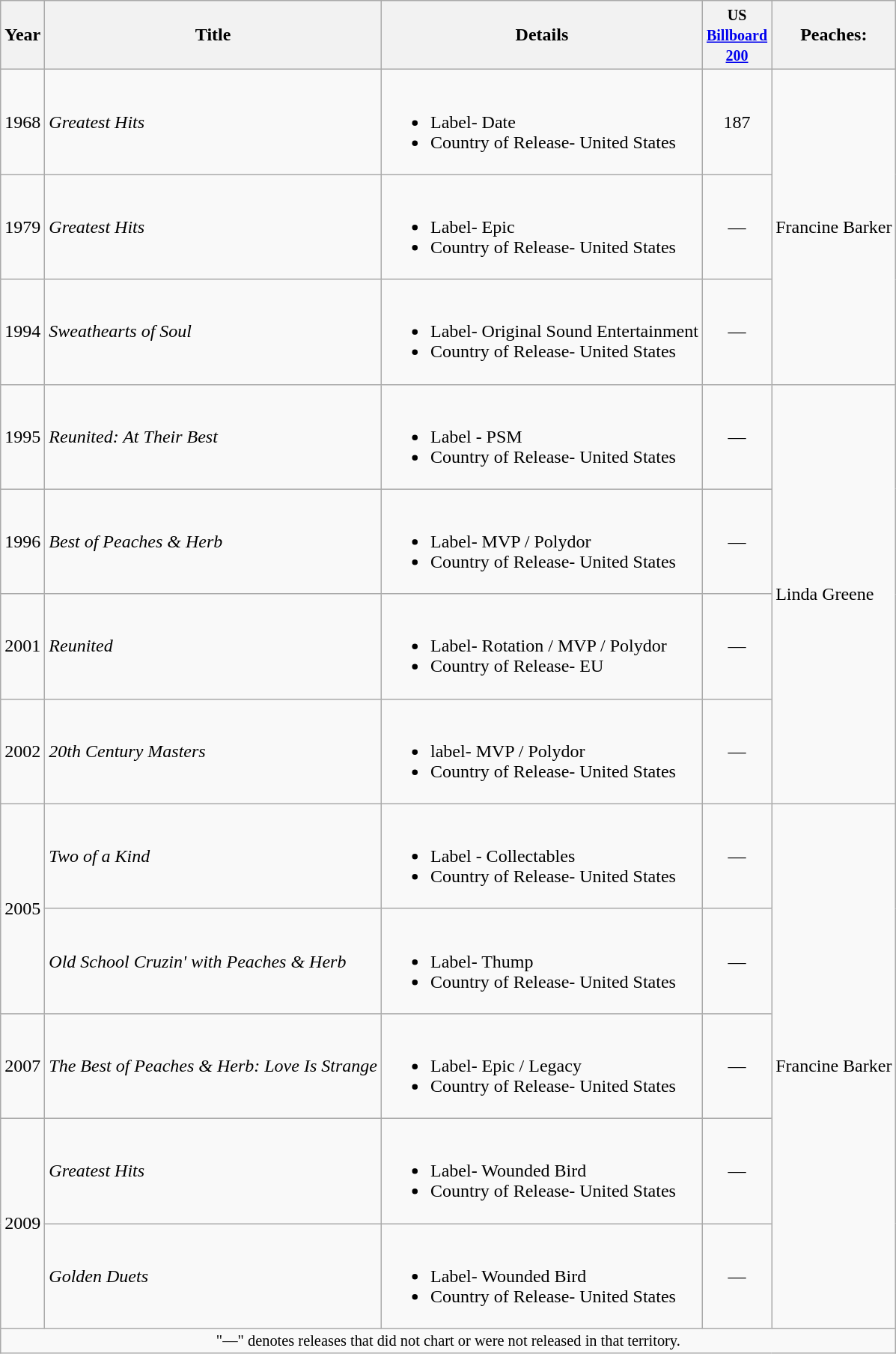<table class="wikitable">
<tr>
<th>Year</th>
<th>Title</th>
<th>Details</th>
<th style="width:45px;"><small>US <a href='#'>Billboard 200</a></small><br></th>
<th>Peaches:</th>
</tr>
<tr>
<td>1968</td>
<td><em>Greatest Hits</em></td>
<td><br><ul><li>Label- Date</li><li>Country of Release- United States</li></ul></td>
<td style="text-align:center;">187</td>
<td rowspan="3">Francine Barker</td>
</tr>
<tr>
<td>1979</td>
<td><em>Greatest Hits</em></td>
<td><br><ul><li>Label- Epic</li><li>Country of Release- United States</li></ul></td>
<td style="text-align:center;">—</td>
</tr>
<tr>
<td>1994</td>
<td><em>Sweathearts of Soul </em></td>
<td><br><ul><li>Label- Original Sound Entertainment</li><li>Country of Release- United States</li></ul></td>
<td style="text-align:center;">—</td>
</tr>
<tr>
<td>1995</td>
<td><em>Reunited: At Their Best</em></td>
<td><br><ul><li>Label - PSM</li><li>Country of Release- United States</li></ul></td>
<td style="text-align:center;">—</td>
<td rowspan="4">Linda Greene</td>
</tr>
<tr>
<td>1996</td>
<td><em>Best of Peaches & Herb</em></td>
<td><br><ul><li>Label- MVP / Polydor</li><li>Country of Release- United States</li></ul></td>
<td style="text-align:center;">—</td>
</tr>
<tr>
<td>2001</td>
<td><em>Reunited</em></td>
<td><br><ul><li>Label- Rotation / MVP / Polydor</li><li>Country of Release- EU</li></ul></td>
<td style="text-align:center;">—</td>
</tr>
<tr>
<td>2002</td>
<td><em>20th Century Masters</em></td>
<td><br><ul><li>label- MVP / Polydor</li><li>Country of Release- United States</li></ul></td>
<td style="text-align:center;">—</td>
</tr>
<tr>
<td rowspan="2">2005</td>
<td><em>Two of a Kind</em></td>
<td><br><ul><li>Label - Collectables</li><li>Country of Release- United States</li></ul></td>
<td style="text-align:center;">—</td>
<td rowspan="5">Francine Barker</td>
</tr>
<tr>
<td><em>Old School Cruzin' with Peaches & Herb</em></td>
<td><br><ul><li>Label- Thump</li><li>Country of Release- United States</li></ul></td>
<td style="text-align:center;">—</td>
</tr>
<tr>
<td>2007</td>
<td><em>The Best of Peaches & Herb: Love Is Strange</em></td>
<td><br><ul><li>Label- Epic / Legacy</li><li>Country of Release- United States</li></ul></td>
<td style="text-align:center;">—</td>
</tr>
<tr>
<td rowspan="2">2009</td>
<td><em>Greatest Hits</em></td>
<td><br><ul><li>Label-  Wounded Bird</li><li>Country of Release- United States</li></ul></td>
<td style="text-align:center;">—</td>
</tr>
<tr>
<td><em>Golden Duets</em></td>
<td><br><ul><li>Label-  Wounded Bird</li><li>Country of Release- United States</li></ul></td>
<td style="text-align:center;">—</td>
</tr>
<tr>
<td colspan="11" style="text-align:center; font-size:85%">"—" denotes releases that did not chart or were not released in that territory.</td>
</tr>
</table>
